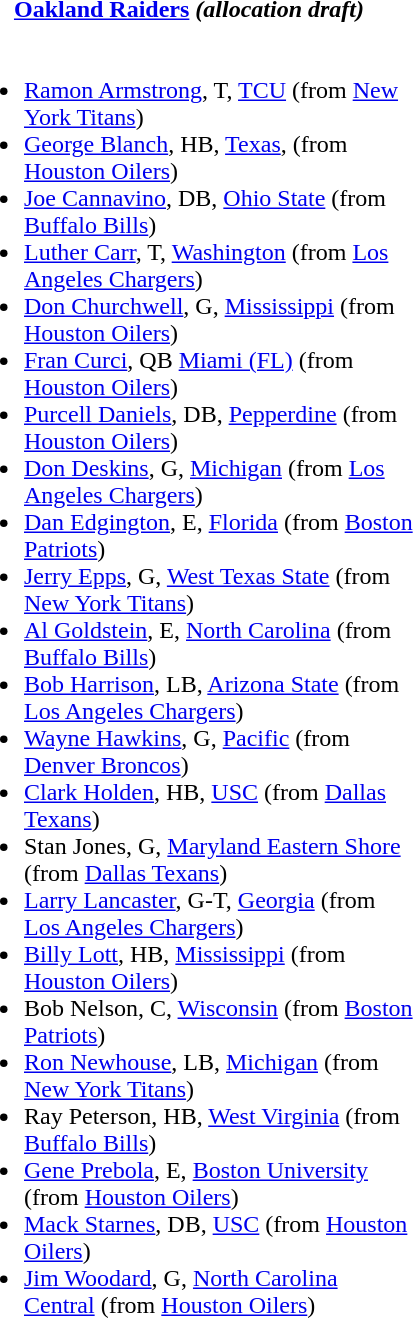<table border="0" cellpadding="0">
<tr>
<th width="300"><a href='#'>Oakland Raiders</a> <em>(allocation draft)</em></th>
</tr>
<tr>
<td><br><ul><li><a href='#'>Ramon Armstrong</a>, T, <a href='#'>TCU</a> (from <a href='#'>New York Titans</a>)</li><li><a href='#'>George Blanch</a>, HB, <a href='#'>Texas</a>, (from <a href='#'>Houston Oilers</a>)</li><li><a href='#'>Joe Cannavino</a>, DB, <a href='#'>Ohio State</a> (from <a href='#'>Buffalo Bills</a>)</li><li><a href='#'>Luther Carr</a>, T, <a href='#'>Washington</a> (from <a href='#'>Los Angeles Chargers</a>)</li><li><a href='#'>Don Churchwell</a>, G, <a href='#'>Mississippi</a> (from <a href='#'>Houston Oilers</a>)</li><li><a href='#'>Fran Curci</a>, QB <a href='#'>Miami (FL)</a> (from <a href='#'>Houston Oilers</a>)</li><li><a href='#'>Purcell Daniels</a>, DB, <a href='#'>Pepperdine</a> (from <a href='#'>Houston Oilers</a>)</li><li><a href='#'>Don Deskins</a>, G, <a href='#'>Michigan</a> (from <a href='#'>Los Angeles Chargers</a>)</li><li><a href='#'>Dan Edgington</a>, E, <a href='#'>Florida</a> (from <a href='#'>Boston Patriots</a>)</li><li><a href='#'>Jerry Epps</a>, G, <a href='#'>West Texas State</a> (from <a href='#'>New York Titans</a>)</li><li><a href='#'>Al Goldstein</a>, E, <a href='#'>North Carolina</a> (from <a href='#'>Buffalo Bills</a>)</li><li><a href='#'>Bob Harrison</a>, LB, <a href='#'>Arizona State</a> (from <a href='#'>Los Angeles Chargers</a>)</li><li><a href='#'>Wayne Hawkins</a>, G, <a href='#'>Pacific</a> (from <a href='#'>Denver Broncos</a>)</li><li><a href='#'>Clark Holden</a>, HB, <a href='#'>USC</a> (from <a href='#'>Dallas Texans</a>)</li><li>Stan Jones, G, <a href='#'>Maryland Eastern Shore</a> (from <a href='#'>Dallas Texans</a>)</li><li><a href='#'>Larry Lancaster</a>, G-T, <a href='#'>Georgia</a> (from <a href='#'>Los Angeles Chargers</a>)</li><li><a href='#'>Billy Lott</a>, HB, <a href='#'>Mississippi</a> (from <a href='#'>Houston Oilers</a>)</li><li>Bob Nelson, C, <a href='#'>Wisconsin</a> (from <a href='#'>Boston Patriots</a>)</li><li><a href='#'>Ron Newhouse</a>, LB, <a href='#'>Michigan</a> (from <a href='#'>New York Titans</a>)</li><li>Ray Peterson, HB, <a href='#'>West Virginia</a> (from <a href='#'>Buffalo Bills</a>)</li><li><a href='#'>Gene Prebola</a>, E, <a href='#'>Boston University</a> (from <a href='#'>Houston Oilers</a>)</li><li><a href='#'>Mack Starnes</a>, DB, <a href='#'>USC</a> (from <a href='#'>Houston Oilers</a>)</li><li><a href='#'>Jim Woodard</a>, G, <a href='#'>North Carolina Central</a> (from <a href='#'>Houston Oilers</a>)</li></ul></td>
</tr>
</table>
